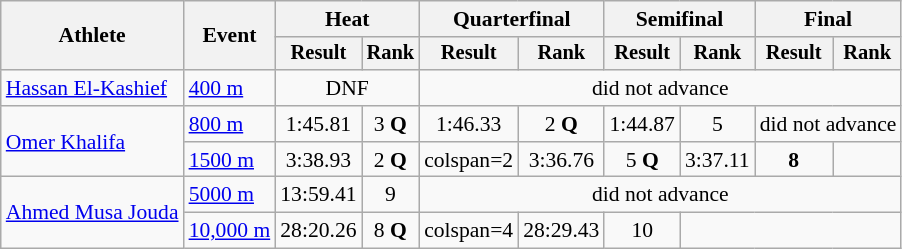<table class="wikitable" style="font-size:90%">
<tr>
<th rowspan="2">Athlete</th>
<th rowspan="2">Event</th>
<th colspan="2">Heat</th>
<th colspan="2">Quarterfinal</th>
<th colspan="2">Semifinal</th>
<th colspan="2">Final</th>
</tr>
<tr style="font-size:95%">
<th>Result</th>
<th>Rank</th>
<th>Result</th>
<th>Rank</th>
<th>Result</th>
<th>Rank</th>
<th>Result</th>
<th>Rank</th>
</tr>
<tr align=center>
<td align=left><a href='#'>Hassan El-Kashief</a></td>
<td align=left><a href='#'>400 m</a></td>
<td colspan=2>DNF</td>
<td colspan=6>did not advance</td>
</tr>
<tr align=center>
<td align=left rowspan=2><a href='#'>Omer Khalifa</a></td>
<td align=left><a href='#'>800 m</a></td>
<td>1:45.81</td>
<td>3 <strong>Q</strong></td>
<td>1:46.33</td>
<td>2 <strong>Q</strong></td>
<td>1:44.87</td>
<td>5</td>
<td colspan=2>did not advance</td>
</tr>
<tr align=center>
<td align=left><a href='#'>1500 m</a></td>
<td>3:38.93</td>
<td>2 <strong>Q</strong></td>
<td>colspan=2 </td>
<td>3:36.76</td>
<td>5 <strong>Q</strong></td>
<td>3:37.11</td>
<td><strong>8</strong></td>
</tr>
<tr align=center>
<td align=left rowspan=2><a href='#'>Ahmed Musa Jouda</a></td>
<td align=left><a href='#'>5000 m</a></td>
<td>13:59.41</td>
<td>9</td>
<td colspan=6>did not advance</td>
</tr>
<tr align=center>
<td align=left><a href='#'>10,000 m</a></td>
<td>28:20.26</td>
<td>8 <strong>Q</strong></td>
<td>colspan=4 </td>
<td>28:29.43</td>
<td>10</td>
</tr>
</table>
